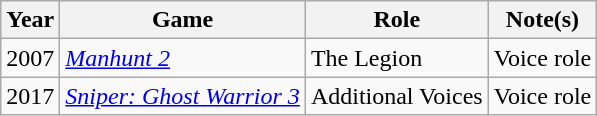<table class="wikitable sortable">
<tr>
<th>Year</th>
<th>Game</th>
<th>Role</th>
<th>Note(s)</th>
</tr>
<tr>
<td>2007</td>
<td><em><a href='#'>Manhunt 2</a></em></td>
<td>The Legion</td>
<td>Voice role</td>
</tr>
<tr>
<td>2017</td>
<td><em><a href='#'>Sniper: Ghost Warrior 3</a></em></td>
<td>Additional Voices</td>
<td>Voice role</td>
</tr>
</table>
